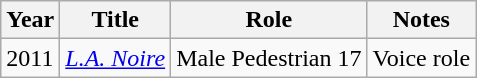<table class="wikitable">
<tr>
<th>Year</th>
<th>Title</th>
<th>Role</th>
<th>Notes</th>
</tr>
<tr>
<td>2011</td>
<td><em><a href='#'>L.A. Noire</a></em></td>
<td>Male Pedestrian 17</td>
<td>Voice role</td>
</tr>
</table>
